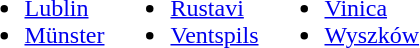<table style="; align:top">
<tr>
<td valign="top"><br><ul><li> <a href='#'>Lublin</a></li><li> <a href='#'>Münster</a></li></ul></td>
<td valign="top"><br><ul><li> <a href='#'>Rustavi</a></li><li> <a href='#'>Ventspils</a></li></ul></td>
<td valign="top"><br><ul><li> <a href='#'>Vinica</a></li><li> <a href='#'>Wyszków</a></li></ul></td>
<td valign="top"></td>
</tr>
</table>
